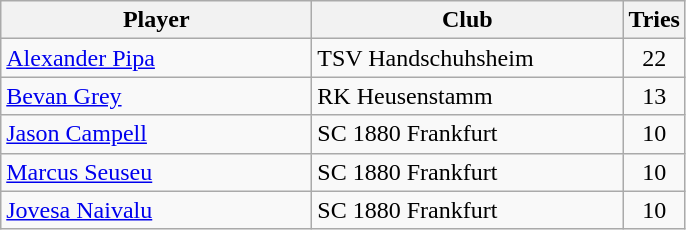<table class="wikitable" style="text-align: center;">
<tr>
<th bgcolor="#efefef" width="200">Player</th>
<th bgcolor="#efefef" width="200">Club</th>
<th bgcolor="#efefef" width="20">Tries</th>
</tr>
<tr align=left>
<td> <a href='#'>Alexander Pipa</a></td>
<td>TSV Handschuhsheim</td>
<td align=center>22</td>
</tr>
<tr align=left>
<td> <a href='#'>Bevan Grey</a></td>
<td>RK Heusenstamm</td>
<td align=center>13</td>
</tr>
<tr align=left>
<td> <a href='#'>Jason Campell</a></td>
<td>SC 1880 Frankfurt</td>
<td align=center>10</td>
</tr>
<tr align=left>
<td> <a href='#'>Marcus Seuseu</a></td>
<td>SC 1880 Frankfurt</td>
<td align=center>10</td>
</tr>
<tr align=left>
<td> <a href='#'>Jovesa Naivalu</a></td>
<td>SC 1880 Frankfurt</td>
<td align=center>10</td>
</tr>
</table>
